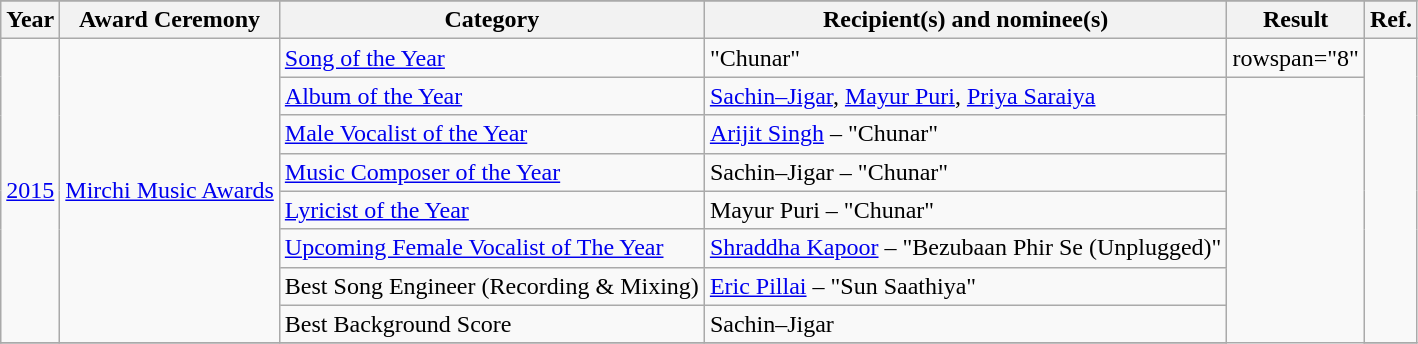<table class="wikitable sortable">
<tr style="background:#ccc; text-align:center;" bgcolor="#B0C4DE">
</tr>
<tr>
<th>Year</th>
<th>Award Ceremony</th>
<th>Category</th>
<th>Recipient(s) and nominee(s)</th>
<th>Result</th>
<th>Ref.</th>
</tr>
<tr>
<td rowspan="8"><a href='#'>2015</a></td>
<td rowspan="8"><a href='#'>Mirchi Music Awards</a></td>
<td><a href='#'>Song of the Year</a></td>
<td>"Chunar"</td>
<td>rowspan="8" </td>
<td rowspan="8"></td>
</tr>
<tr>
<td><a href='#'>Album of the Year</a></td>
<td><a href='#'>Sachin–Jigar</a>, <a href='#'>Mayur Puri</a>, <a href='#'>Priya Saraiya</a></td>
</tr>
<tr>
<td><a href='#'>Male Vocalist of the Year</a></td>
<td><a href='#'>Arijit Singh</a> – "Chunar"</td>
</tr>
<tr>
<td><a href='#'>Music Composer of the Year</a></td>
<td>Sachin–Jigar – "Chunar"</td>
</tr>
<tr>
<td><a href='#'>Lyricist of the Year</a></td>
<td>Mayur Puri – "Chunar"</td>
</tr>
<tr>
<td><a href='#'>Upcoming Female Vocalist of The Year</a></td>
<td><a href='#'>Shraddha Kapoor</a> – "Bezubaan Phir Se (Unplugged)"</td>
</tr>
<tr>
<td>Best Song Engineer (Recording & Mixing)</td>
<td><a href='#'>Eric Pillai</a> – "Sun Saathiya"</td>
</tr>
<tr>
<td>Best Background Score</td>
<td>Sachin–Jigar</td>
</tr>
<tr>
</tr>
</table>
